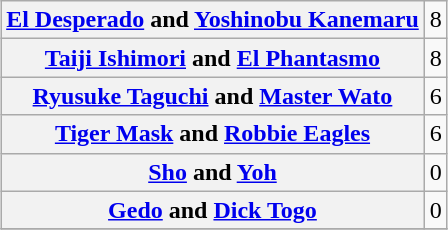<table class="wikitable" style="margin: 1em auto 1em auto;text-align:center">
<tr>
<th><a href='#'>El Desperado</a> and <a href='#'>Yoshinobu Kanemaru</a></th>
<td>8</td>
</tr>
<tr>
<th><a href='#'>Taiji Ishimori</a> and <a href='#'>El Phantasmo</a></th>
<td>8</td>
</tr>
<tr>
<th><a href='#'>Ryusuke Taguchi</a> and <a href='#'>Master Wato</a></th>
<td>6</td>
</tr>
<tr>
<th><a href='#'>Tiger Mask</a> and <a href='#'>Robbie Eagles</a></th>
<td>6</td>
</tr>
<tr>
<th><a href='#'>Sho</a> and <a href='#'>Yoh</a></th>
<td>0</td>
</tr>
<tr>
<th><a href='#'>Gedo</a> and <a href='#'>Dick Togo</a></th>
<td>0</td>
</tr>
<tr>
</tr>
</table>
